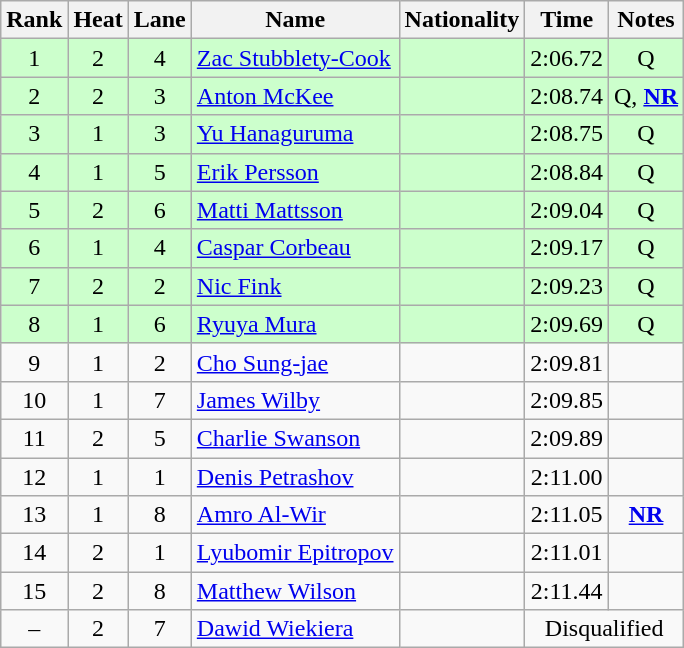<table class="wikitable sortable" style="text-align:center">
<tr>
<th>Rank</th>
<th>Heat</th>
<th>Lane</th>
<th>Name</th>
<th>Nationality</th>
<th>Time</th>
<th>Notes</th>
</tr>
<tr bgcolor=ccffcc>
<td>1</td>
<td>2</td>
<td>4</td>
<td align=left><a href='#'>Zac Stubblety-Cook</a></td>
<td align=left></td>
<td>2:06.72</td>
<td>Q</td>
</tr>
<tr bgcolor=ccffcc>
<td>2</td>
<td>2</td>
<td>3</td>
<td align=left><a href='#'>Anton McKee</a></td>
<td align=left></td>
<td>2:08.74</td>
<td>Q, <strong><a href='#'>NR</a></strong></td>
</tr>
<tr bgcolor=ccffcc>
<td>3</td>
<td>1</td>
<td>3</td>
<td align=left><a href='#'>Yu Hanaguruma</a></td>
<td align=left></td>
<td>2:08.75</td>
<td>Q</td>
</tr>
<tr bgcolor=ccffcc>
<td>4</td>
<td>1</td>
<td>5</td>
<td align=left><a href='#'>Erik Persson</a></td>
<td align=left></td>
<td>2:08.84</td>
<td>Q</td>
</tr>
<tr bgcolor=ccffcc>
<td>5</td>
<td>2</td>
<td>6</td>
<td align=left><a href='#'>Matti Mattsson</a></td>
<td align=left></td>
<td>2:09.04</td>
<td>Q</td>
</tr>
<tr bgcolor=ccffcc>
<td>6</td>
<td>1</td>
<td>4</td>
<td align=left><a href='#'>Caspar Corbeau</a></td>
<td align=left></td>
<td>2:09.17</td>
<td>Q</td>
</tr>
<tr bgcolor=ccffcc>
<td>7</td>
<td>2</td>
<td>2</td>
<td align=left><a href='#'>Nic Fink</a></td>
<td align=left></td>
<td>2:09.23</td>
<td>Q</td>
</tr>
<tr bgcolor=ccffcc>
<td>8</td>
<td>1</td>
<td>6</td>
<td align=left><a href='#'>Ryuya Mura</a></td>
<td align=left></td>
<td>2:09.69</td>
<td>Q</td>
</tr>
<tr>
<td>9</td>
<td>1</td>
<td>2</td>
<td align=left><a href='#'>Cho Sung-jae</a></td>
<td align=left></td>
<td>2:09.81</td>
<td></td>
</tr>
<tr>
<td>10</td>
<td>1</td>
<td>7</td>
<td align=left><a href='#'>James Wilby</a></td>
<td align=left></td>
<td>2:09.85</td>
<td></td>
</tr>
<tr>
<td>11</td>
<td>2</td>
<td>5</td>
<td align=left><a href='#'>Charlie Swanson</a></td>
<td align=left></td>
<td>2:09.89</td>
<td></td>
</tr>
<tr>
<td>12</td>
<td>1</td>
<td>1</td>
<td align=left><a href='#'>Denis Petrashov</a></td>
<td align=left></td>
<td>2:11.00</td>
<td></td>
</tr>
<tr>
<td>13</td>
<td>1</td>
<td>8</td>
<td align=left><a href='#'>Amro Al-Wir</a></td>
<td align=left></td>
<td>2:11.05</td>
<td><strong><a href='#'>NR</a></strong></td>
</tr>
<tr>
<td>14</td>
<td>2</td>
<td>1</td>
<td align=left><a href='#'>Lyubomir Epitropov</a></td>
<td align=left></td>
<td>2:11.01</td>
<td></td>
</tr>
<tr>
<td>15</td>
<td>2</td>
<td>8</td>
<td align=left><a href='#'>Matthew Wilson</a></td>
<td align=left></td>
<td>2:11.44</td>
<td></td>
</tr>
<tr>
<td>–</td>
<td>2</td>
<td>7</td>
<td align=left><a href='#'>Dawid Wiekiera</a></td>
<td align=left></td>
<td colspan=2>Disqualified</td>
</tr>
</table>
